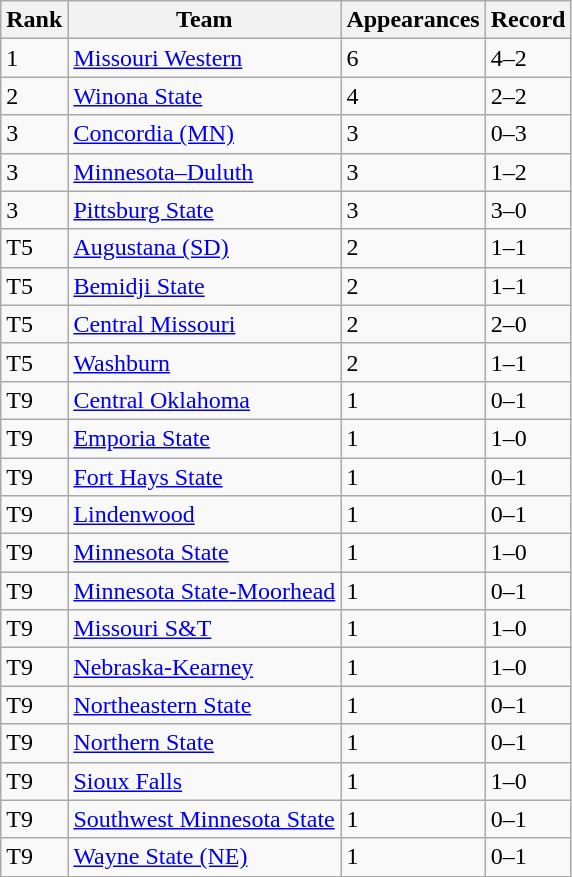<table class = "wikitable sortable">
<tr>
<th>Rank</th>
<th>Team</th>
<th>Appearances</th>
<th>Record</th>
</tr>
<tr>
<td>1</td>
<td><a href='#'>Missouri Western</a></td>
<td>6</td>
<td>4–2</td>
</tr>
<tr>
<td>2</td>
<td><a href='#'>Winona State</a></td>
<td>4</td>
<td>2–2</td>
</tr>
<tr>
<td>3</td>
<td><a href='#'>Concordia (MN)</a></td>
<td>3</td>
<td>0–3</td>
</tr>
<tr>
<td>3</td>
<td><a href='#'>Minnesota–Duluth</a></td>
<td>3</td>
<td>1–2</td>
</tr>
<tr>
<td>3</td>
<td><a href='#'>Pittsburg State</a></td>
<td>3</td>
<td>3–0</td>
</tr>
<tr>
<td>T5</td>
<td><a href='#'>Augustana (SD)</a></td>
<td>2</td>
<td>1–1</td>
</tr>
<tr>
<td>T5</td>
<td><a href='#'>Bemidji State</a></td>
<td>2</td>
<td>1–1</td>
</tr>
<tr>
<td>T5</td>
<td><a href='#'>Central Missouri</a></td>
<td>2</td>
<td>2–0</td>
</tr>
<tr>
<td>T5</td>
<td><a href='#'>Washburn</a></td>
<td>2</td>
<td>1–1</td>
</tr>
<tr>
<td>T9</td>
<td><a href='#'>Central Oklahoma</a></td>
<td>1</td>
<td>0–1</td>
</tr>
<tr>
<td>T9</td>
<td><a href='#'>Emporia State</a></td>
<td>1</td>
<td>1–0</td>
</tr>
<tr>
<td>T9</td>
<td><a href='#'>Fort Hays State</a></td>
<td>1</td>
<td>0–1</td>
</tr>
<tr>
<td>T9</td>
<td><a href='#'>Lindenwood</a></td>
<td>1</td>
<td>0–1</td>
</tr>
<tr>
<td>T9</td>
<td><a href='#'>Minnesota State</a></td>
<td>1</td>
<td>1–0</td>
</tr>
<tr>
<td>T9</td>
<td><a href='#'>Minnesota State-Moorhead</a></td>
<td>1</td>
<td>0–1</td>
</tr>
<tr>
<td>T9</td>
<td><a href='#'>Missouri S&T</a></td>
<td>1</td>
<td>1–0</td>
</tr>
<tr>
<td>T9</td>
<td><a href='#'>Nebraska-Kearney</a></td>
<td>1</td>
<td>1–0</td>
</tr>
<tr>
<td>T9</td>
<td><a href='#'>Northeastern State</a></td>
<td>1</td>
<td>0–1</td>
</tr>
<tr>
<td>T9</td>
<td><a href='#'>Northern State</a></td>
<td>1</td>
<td>0–1</td>
</tr>
<tr>
<td>T9</td>
<td><a href='#'>Sioux Falls</a></td>
<td>1</td>
<td>1–0</td>
</tr>
<tr>
<td>T9</td>
<td><a href='#'>Southwest Minnesota State</a></td>
<td>1</td>
<td>0–1</td>
</tr>
<tr>
<td>T9</td>
<td><a href='#'>Wayne State (NE)</a></td>
<td>1</td>
<td>0–1</td>
</tr>
</table>
